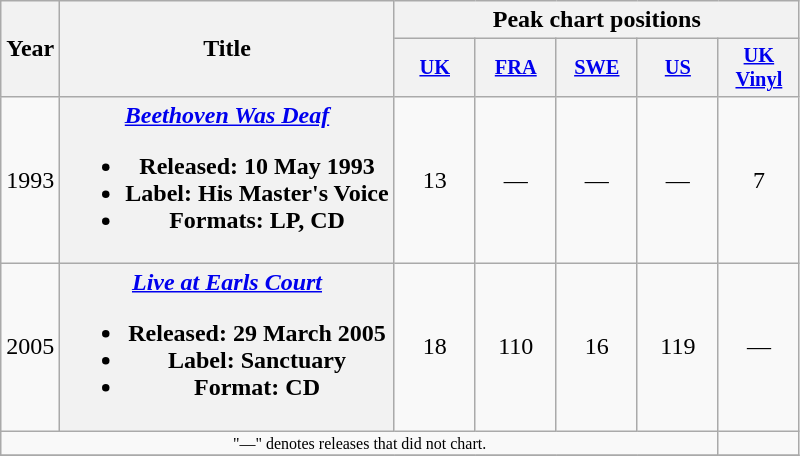<table class="wikitable plainrowheaders">
<tr>
<th scope="col" rowspan="2">Year</th>
<th scope="col" rowspan="2">Title</th>
<th scope="col" colspan="5">Peak chart positions</th>
</tr>
<tr>
<th style="width:3.5em;font-size:85%"><a href='#'>UK</a><br></th>
<th style="width:3.5em;font-size:85%"><a href='#'>FRA</a><br></th>
<th style="width:3.5em;font-size:85%"><a href='#'>SWE</a><br></th>
<th style="width:3.5em;font-size:85%"><a href='#'>US</a><br></th>
<th style="width:3.5em;font-size:85%"><a href='#'>UK Vinyl</a></th>
</tr>
<tr align="center">
<td>1993</td>
<th scope="row"><em><a href='#'>Beethoven Was Deaf</a></em><br><ul><li>Released: 10 May 1993</li><li>Label: His Master's Voice</li><li>Formats: LP, CD</li></ul></th>
<td>13</td>
<td>—</td>
<td>—</td>
<td>—</td>
<td>7</td>
</tr>
<tr align="center">
<td>2005</td>
<th scope="row"><em><a href='#'>Live at Earls Court</a></em><br><ul><li>Released: 29 March 2005</li><li>Label: Sanctuary</li><li>Format: CD</li></ul></th>
<td>18</td>
<td>110</td>
<td>16</td>
<td>119</td>
<td>—</td>
</tr>
<tr>
<td align="center" colspan="6" style="font-size: 8pt">"—" denotes releases that did not chart.</td>
<td></td>
</tr>
<tr>
</tr>
</table>
